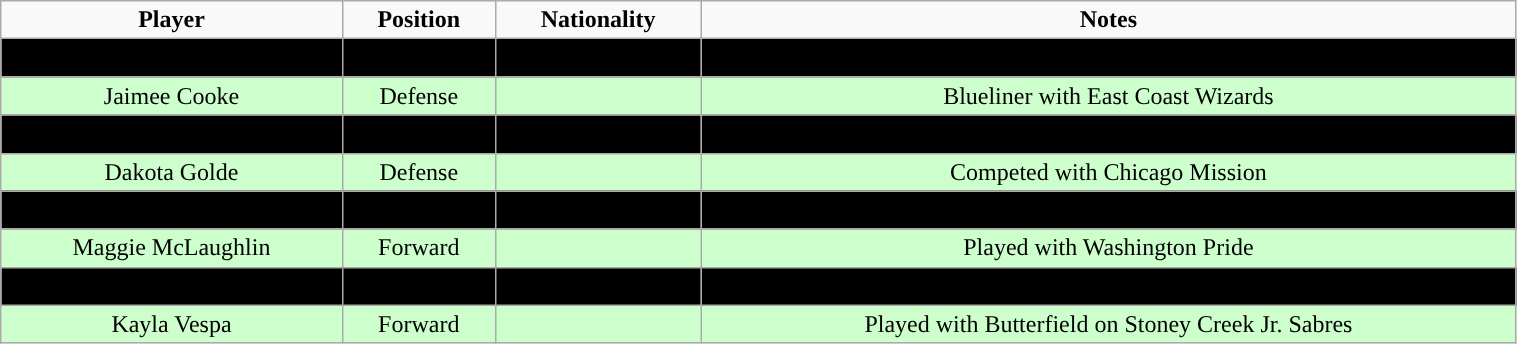<table class="wikitable" width="80%">
<tr align="center">
<td><strong>Player</strong></td>
<td><strong>Position</strong></td>
<td><strong>Nationality</strong></td>
<td><strong>Notes</strong></td>
</tr>
<tr align="center" bgcolor=" ">
<td>Amanda Butterfield</td>
<td>Defense</td>
<td></td>
<td>Played for Stoney Creek Jr. Sabres</td>
</tr>
<tr align="center" bgcolor="#ccffcc">
<td>Jaimee Cooke</td>
<td>Defense</td>
<td></td>
<td>Blueliner with East Coast Wizards</td>
</tr>
<tr align="center" bgcolor=" ">
<td>Jacquie Diffley</td>
<td>Forward</td>
<td></td>
<td>Cooke's teammate on East Coast Wizards</td>
</tr>
<tr align="center" bgcolor="#ccffcc">
<td>Dakota Golde</td>
<td>Defense</td>
<td></td>
<td>Competed with Chicago Mission</td>
</tr>
<tr align="center" bgcolor=" ">
<td>Kalie Grant</td>
<td>Forward</td>
<td></td>
<td>Played in Canada for Nepean Jr. Wildcats</td>
</tr>
<tr align="center" bgcolor="#ccffcc">
<td>Maggie McLaughlin</td>
<td>Forward</td>
<td></td>
<td>Played with Washington Pride</td>
</tr>
<tr align="center" bgcolor=" ">
<td>Emily Middagh</td>
<td>Forward</td>
<td></td>
<td>Selected to Team Manitoba</td>
</tr>
<tr align="center" bgcolor="#ccffcc">
<td>Kayla Vespa</td>
<td>Forward</td>
<td></td>
<td>Played with Butterfield on Stoney Creek Jr. Sabres</td>
</tr>
</table>
